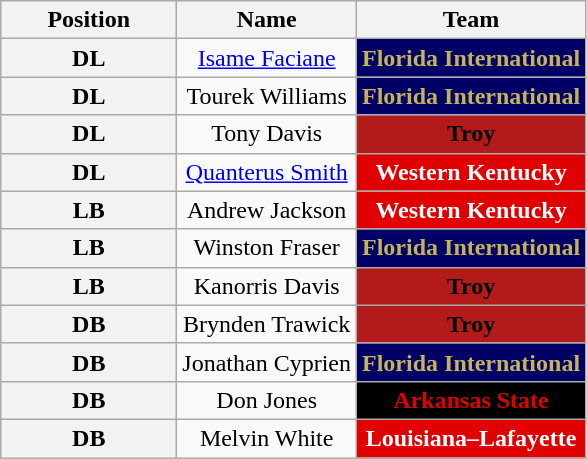<table class="wikitable sortable" style="text-align: center;">
<tr>
<th style="width:110px;">Position</th>
<th>Name</th>
<th>Team</th>
</tr>
<tr>
<th>DL</th>
<td><a href='#'>Isame Faciane</a></td>
<th style="background:#000067; color:#C5B358;">Florida International</th>
</tr>
<tr>
<th>DL</th>
<td>Tourek Williams</td>
<th style="background:#000067; color:#C5B358;">Florida International</th>
</tr>
<tr>
<th>DL</th>
<td>Tony Davis</td>
<th style="background:#b31b1b; color:#000;">Troy</th>
</tr>
<tr>
<th>DL</th>
<td><a href='#'>Quanterus Smith</a></td>
<th style="background:#e00000; color:#fff;">Western Kentucky</th>
</tr>
<tr>
<th>LB</th>
<td>Andrew Jackson</td>
<th style="background:#e00000; color:#fff;">Western Kentucky</th>
</tr>
<tr>
<th>LB</th>
<td>Winston Fraser</td>
<th style="background:#000067; color:#C5B358;">Florida International</th>
</tr>
<tr>
<th>LB</th>
<td>Kanorris Davis</td>
<th style="background:#b31b1b; color:#000;">Troy</th>
</tr>
<tr>
<th>DB</th>
<td>Brynden Trawick</td>
<th style="background:#b31b1b; color:#000;">Troy</th>
</tr>
<tr>
<th>DB</th>
<td>Jonathan Cyprien</td>
<th style="background:#000067; color:#C5B358;">Florida International</th>
</tr>
<tr>
<th>DB</th>
<td>Don Jones</td>
<th style="background:#000; color:#e00000;">Arkansas State</th>
</tr>
<tr>
<th>DB</th>
<td>Melvin White</td>
<th style="background:#e00000; color:#fff;">Louisiana–Lafayette</th>
</tr>
</table>
